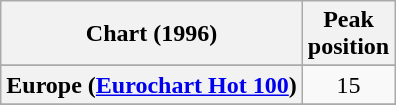<table class="wikitable sortable plainrowheaders" style="text-align:center">
<tr>
<th>Chart (1996)</th>
<th>Peak<br>position</th>
</tr>
<tr>
</tr>
<tr>
<th scope="row">Europe (<a href='#'>Eurochart Hot 100</a>)</th>
<td>15</td>
</tr>
<tr>
</tr>
<tr>
</tr>
<tr>
</tr>
<tr>
</tr>
</table>
